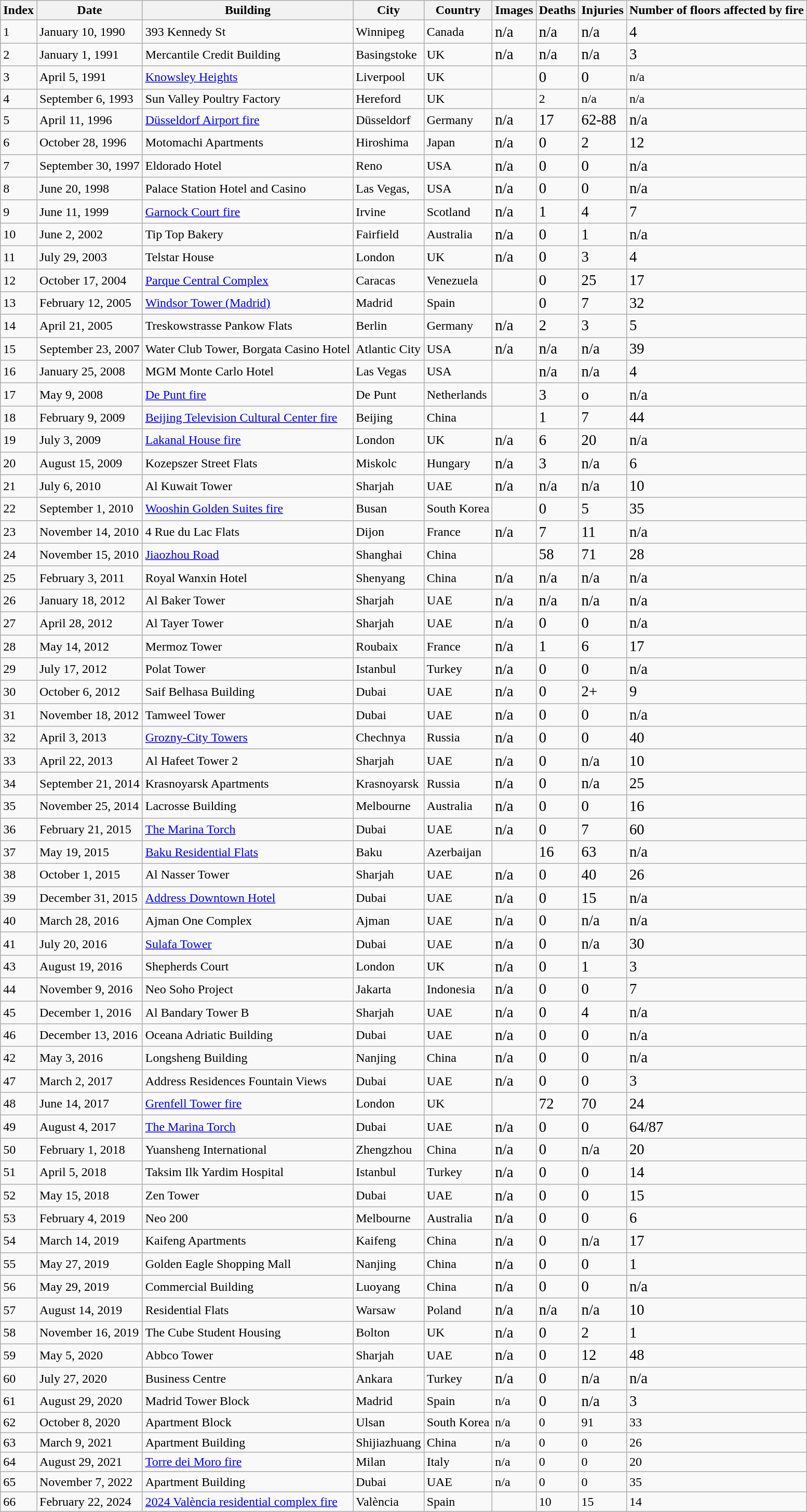<table class="wikitable sortable">
<tr>
<th>Index</th>
<th>Date</th>
<th>Building</th>
<th>City</th>
<th>Country</th>
<th>Images</th>
<th data-sort-type="number">Deaths</th>
<th>Injuries</th>
<th>Number of floors affected by fire</th>
</tr>
<tr>
<td>1</td>
<td>January 10, 1990</td>
<td>393 Kennedy St</td>
<td>Winnipeg</td>
<td>Canada</td>
<td><big>n/a</big></td>
<td><big>n/a</big></td>
<td><big>n/a</big></td>
<td><big>4</big></td>
</tr>
<tr>
<td>2</td>
<td>January 1, 1991</td>
<td>Mercantile Credit Building</td>
<td>Basingstoke</td>
<td>UK</td>
<td><big>n/a</big></td>
<td><big>n/a</big></td>
<td><big>n/a</big></td>
<td><big>3</big></td>
</tr>
<tr>
<td>3</td>
<td>April 5, 1991</td>
<td><a href='#'>Knowsley Heights</a></td>
<td>Liverpool</td>
<td>UK</td>
<td></td>
<td><big>0</big></td>
<td><big>0</big></td>
<td>n/a</td>
</tr>
<tr>
<td>4</td>
<td>September 6, 1993</td>
<td>Sun Valley Poultry Factory</td>
<td>Hereford</td>
<td>UK</td>
<td></td>
<td>2</td>
<td>n/a</td>
<td>n/a</td>
</tr>
<tr>
<td>5</td>
<td>April 11, 1996</td>
<td><a href='#'>Düsseldorf Airport fire</a></td>
<td>Düsseldorf</td>
<td>Germany</td>
<td><big>n/a</big></td>
<td><big>17</big></td>
<td><big>62-88</big></td>
<td><big>n/a</big></td>
</tr>
<tr>
<td>6</td>
<td>October 28, 1996</td>
<td>Motomachi Apartments</td>
<td>Hiroshima</td>
<td>Japan</td>
<td><big>n/a</big></td>
<td><big>0</big></td>
<td><big>2</big></td>
<td><big>12</big></td>
</tr>
<tr>
<td>7</td>
<td>September 30, 1997</td>
<td>Eldorado Hotel</td>
<td>Reno</td>
<td>USA</td>
<td><big>n/a</big></td>
<td><big>0</big></td>
<td><big>0</big></td>
<td><big>n/a</big></td>
</tr>
<tr>
<td>8</td>
<td>June 20, 1998</td>
<td>Palace Station Hotel and Casino</td>
<td>Las Vegas,</td>
<td>USA</td>
<td><big>n/a</big></td>
<td><big>0</big></td>
<td><big>0</big></td>
<td><big>n/a</big></td>
</tr>
<tr>
<td>9</td>
<td>June 11, 1999</td>
<td><a href='#'>Garnock Court fire</a></td>
<td>Irvine</td>
<td>Scotland</td>
<td><big>n/a</big></td>
<td><big>1</big></td>
<td><big>4</big></td>
<td><big>7</big></td>
</tr>
<tr>
<td>10</td>
<td>June 2, 2002</td>
<td>Tip Top Bakery</td>
<td>Fairfield</td>
<td>Australia</td>
<td><big>n/a</big></td>
<td><big>0</big></td>
<td><big>1</big></td>
<td><big>n/a</big></td>
</tr>
<tr>
<td>11</td>
<td>July 29, 2003</td>
<td>Telstar House</td>
<td>London</td>
<td>UK</td>
<td><big>n/a</big></td>
<td><big>0</big></td>
<td><big>3</big></td>
<td><big>4</big></td>
</tr>
<tr>
<td>12</td>
<td>October 17, 2004</td>
<td><a href='#'>Parque Central Complex</a></td>
<td>Caracas</td>
<td>Venezuela</td>
<td></td>
<td><big>0</big></td>
<td><big>25</big></td>
<td><big>17</big></td>
</tr>
<tr>
<td>13</td>
<td>February 12, 2005</td>
<td><a href='#'>Windsor Tower (Madrid)</a></td>
<td>Madrid</td>
<td>Spain</td>
<td></td>
<td><big>0</big></td>
<td><big>7</big></td>
<td><big>32</big></td>
</tr>
<tr>
<td>14</td>
<td>April 21, 2005</td>
<td>Treskowstrasse Pankow Flats</td>
<td>Berlin</td>
<td>Germany</td>
<td><big>n/a</big></td>
<td><big>2</big></td>
<td><big>3</big></td>
<td><big>5</big></td>
</tr>
<tr>
<td>15</td>
<td>September 23, 2007</td>
<td>Water Club Tower, Borgata Casino Hotel</td>
<td>Atlantic City</td>
<td>USA</td>
<td><big>n/a</big></td>
<td><big>n/a</big></td>
<td><big>n/a</big></td>
<td><big>39</big></td>
</tr>
<tr>
<td>16</td>
<td>January 25, 2008</td>
<td>MGM Monte Carlo Hotel</td>
<td>Las Vegas</td>
<td>USA</td>
<td></td>
<td><big>n/a</big></td>
<td><big>n/a</big></td>
<td><big>4</big></td>
</tr>
<tr>
<td>17</td>
<td>May 9, 2008</td>
<td><a href='#'>De Punt fire</a></td>
<td>De Punt</td>
<td>Netherlands</td>
<td></td>
<td><big>3</big></td>
<td><big>o</big></td>
<td><big>n/a</big></td>
</tr>
<tr>
<td>18</td>
<td>February 9, 2009</td>
<td><a href='#'>Beijing Television Cultural Center fire</a></td>
<td>Beijing</td>
<td>China</td>
<td></td>
<td><big>1</big></td>
<td><big>7</big></td>
<td><big>44</big></td>
</tr>
<tr>
<td>19</td>
<td>July 3, 2009</td>
<td><a href='#'>Lakanal House fire</a></td>
<td>London</td>
<td>UK</td>
<td><big>n/a</big></td>
<td><big>6</big></td>
<td><big>20</big></td>
<td><big>n/a</big></td>
</tr>
<tr>
<td>20</td>
<td>August 15, 2009</td>
<td>Kozepszer Street Flats</td>
<td>Miskolc</td>
<td>Hungary</td>
<td><big>n/a</big></td>
<td><big>3</big></td>
<td><big>n/a</big></td>
<td><big>6</big></td>
</tr>
<tr>
<td>21</td>
<td>July 6, 2010</td>
<td>Al Kuwait Tower</td>
<td>Sharjah</td>
<td>UAE</td>
<td><big>n/a</big></td>
<td><big>n/a</big></td>
<td><big>n/a</big></td>
<td><big>10</big></td>
</tr>
<tr>
<td>22</td>
<td>September 1, 2010</td>
<td><a href='#'>Wooshin Golden Suites fire</a></td>
<td>Busan</td>
<td>South Korea</td>
<td></td>
<td><big>0</big></td>
<td><big>5</big></td>
<td><big>35</big></td>
</tr>
<tr>
<td>23</td>
<td>November 14, 2010</td>
<td>4 Rue du Lac Flats</td>
<td>Dijon</td>
<td>France</td>
<td><big>n/a</big></td>
<td><big>7</big></td>
<td><big>11</big></td>
<td><big>n/a</big></td>
</tr>
<tr>
<td>24</td>
<td>November 15, 2010</td>
<td><a href='#'>Jiaozhou Road</a></td>
<td>Shanghai</td>
<td>China</td>
<td></td>
<td><big>58</big></td>
<td><big>71</big></td>
<td><big>28</big></td>
</tr>
<tr>
<td>25</td>
<td>February 3, 2011</td>
<td>Royal Wanxin Hotel</td>
<td>Shenyang</td>
<td>China</td>
<td><big>n/a</big></td>
<td><big>n/a</big></td>
<td><big>n/a</big></td>
<td><big>n/a</big></td>
</tr>
<tr>
<td>26</td>
<td>January 18, 2012</td>
<td>Al Baker Tower</td>
<td>Sharjah</td>
<td>UAE</td>
<td><big>n/a</big></td>
<td><big>n/a</big></td>
<td><big>n/a</big></td>
<td><big>n/a</big></td>
</tr>
<tr>
<td>27</td>
<td>April 28, 2012</td>
<td>Al Tayer Tower</td>
<td>Sharjah</td>
<td>UAE</td>
<td><big>n/a</big></td>
<td><big>0</big></td>
<td><big>0</big></td>
<td><big>n/a</big></td>
</tr>
<tr>
<td>28</td>
<td>May 14, 2012</td>
<td>Mermoz Tower</td>
<td>Roubaix</td>
<td>France</td>
<td><big>n/a</big></td>
<td><big>1</big></td>
<td><big>6</big></td>
<td><big>17</big></td>
</tr>
<tr>
<td>29</td>
<td>July 17, 2012</td>
<td>Polat Tower</td>
<td>Istanbul</td>
<td>Turkey</td>
<td><big>n/a</big></td>
<td><big>0</big></td>
<td><big>0</big></td>
<td><big>n/a</big></td>
</tr>
<tr>
<td>30</td>
<td>October 6, 2012</td>
<td>Saif Belhasa Building</td>
<td>Dubai</td>
<td>UAE</td>
<td><big>n/a</big></td>
<td><big>0</big></td>
<td><big>2+</big></td>
<td><big>9</big></td>
</tr>
<tr>
<td>31</td>
<td>November 18, 2012</td>
<td>Tamweel Tower</td>
<td>Dubai</td>
<td>UAE</td>
<td><big>n/a</big></td>
<td><big>0</big></td>
<td><big>0</big></td>
<td><big>n/a</big></td>
</tr>
<tr>
<td>32</td>
<td>April 3, 2013</td>
<td><a href='#'>Grozny-City Towers</a></td>
<td>Chechnya</td>
<td>Russia</td>
<td><big>n/a</big></td>
<td><big>0</big></td>
<td><big>0</big></td>
<td><big>40</big></td>
</tr>
<tr>
<td>33</td>
<td>April 22, 2013</td>
<td>Al Hafeet Tower 2</td>
<td>Sharjah</td>
<td>UAE</td>
<td><big>n/a</big></td>
<td><big>0</big></td>
<td><big>n/a</big></td>
<td><big>10</big></td>
</tr>
<tr>
<td>34</td>
<td>September 21, 2014</td>
<td>Krasnoyarsk Apartments</td>
<td>Krasnoyarsk</td>
<td>Russia</td>
<td><big>n/a</big></td>
<td><big>0</big></td>
<td><big>n/a</big></td>
<td><big>25</big></td>
</tr>
<tr>
<td>35</td>
<td>November 25, 2014</td>
<td>Lacrosse Building</td>
<td>Melbourne</td>
<td>Australia</td>
<td><big>n/a</big></td>
<td><big>0</big></td>
<td><big>0</big></td>
<td><big>16</big></td>
</tr>
<tr>
<td>36</td>
<td>February 21, 2015</td>
<td><a href='#'>The Marina Torch</a></td>
<td>Dubai</td>
<td>UAE</td>
<td><big>n/a</big></td>
<td><big>0</big></td>
<td><big>7</big></td>
<td><big>60</big></td>
</tr>
<tr>
<td>37</td>
<td>May 19, 2015</td>
<td><a href='#'>Baku Residential Flats</a></td>
<td>Baku</td>
<td>Azerbaijan</td>
<td></td>
<td><big>16</big></td>
<td><big>63</big></td>
<td><big>n/a</big></td>
</tr>
<tr>
<td>38</td>
<td>October 1, 2015</td>
<td>Al Nasser Tower</td>
<td>Sharjah</td>
<td>UAE</td>
<td><big>n/a</big></td>
<td><big>0</big></td>
<td><big>40</big></td>
<td><big>26</big></td>
</tr>
<tr>
<td>39</td>
<td>December 31, 2015</td>
<td><a href='#'>Address Downtown Hotel</a></td>
<td>Dubai</td>
<td>UAE</td>
<td><big>n/a</big></td>
<td><big>0</big></td>
<td><big>15</big></td>
<td><big>n/a</big></td>
</tr>
<tr>
<td>40</td>
<td>March 28, 2016</td>
<td>Ajman One Complex</td>
<td>Ajman</td>
<td>UAE</td>
<td><big>n/a</big></td>
<td><big>0</big></td>
<td><big>n/a</big></td>
<td><big>n/a</big></td>
</tr>
<tr>
<td>41</td>
<td>July 20, 2016</td>
<td><a href='#'>Sulafa Tower</a></td>
<td>Dubai</td>
<td>UAE</td>
<td><big>n/a</big></td>
<td><big>0</big></td>
<td><big>n/a</big></td>
<td><big>30</big></td>
</tr>
<tr>
<td>43</td>
<td>August 19, 2016</td>
<td>Shepherds Court</td>
<td>London</td>
<td>UK</td>
<td><big>n/a</big></td>
<td><big>0</big></td>
<td><big>1</big></td>
<td><big>3</big></td>
</tr>
<tr>
<td>44</td>
<td>November 9, 2016</td>
<td>Neo Soho Project</td>
<td>Jakarta</td>
<td>Indonesia</td>
<td><big>n/a</big></td>
<td><big>0</big></td>
<td><big>0</big></td>
<td><big>7</big></td>
</tr>
<tr>
<td>45</td>
<td>December 1, 2016</td>
<td>Al Bandary Tower B</td>
<td>Sharjah</td>
<td>UAE</td>
<td><big>n/a</big></td>
<td><big>0</big></td>
<td><big>4</big></td>
<td><big>n/a</big></td>
</tr>
<tr>
<td>46</td>
<td>December 13, 2016</td>
<td>Oceana Adriatic Building</td>
<td>Dubai</td>
<td>UAE</td>
<td><big>n/a</big></td>
<td><big>0</big></td>
<td><big>0</big></td>
<td><big>n/a</big></td>
</tr>
<tr>
<td>42</td>
<td>May 3, 2016</td>
<td>Longsheng Building</td>
<td>Nanjing</td>
<td>China</td>
<td><big>n/a</big></td>
<td><big>0</big></td>
<td><big>0</big></td>
<td><big>n/a</big></td>
</tr>
<tr>
<td>47</td>
<td>March 2, 2017</td>
<td>Address Residences Fountain Views</td>
<td>Dubai</td>
<td>UAE</td>
<td><big>n/a</big></td>
<td><big>0</big></td>
<td><big>0</big></td>
<td><big>3</big></td>
</tr>
<tr>
<td>48</td>
<td>June 14, 2017</td>
<td><a href='#'>Grenfell Tower fire</a></td>
<td>London</td>
<td>UK</td>
<td></td>
<td><big>72</big></td>
<td><big>70</big></td>
<td><big>24</big></td>
</tr>
<tr>
<td>49</td>
<td>August 4, 2017</td>
<td><a href='#'>The Marina Torch</a></td>
<td>Dubai</td>
<td>UAE</td>
<td><big>n/a</big></td>
<td><big>0</big></td>
<td><big>0</big></td>
<td><big>64/87</big></td>
</tr>
<tr>
<td>50</td>
<td>February 1, 2018</td>
<td>Yuansheng International</td>
<td>Zhengzhou</td>
<td>China</td>
<td><big>n/a</big></td>
<td><big>0</big></td>
<td><big>n/a</big></td>
<td><big>20</big></td>
</tr>
<tr>
<td>51</td>
<td>April 5, 2018</td>
<td>Taksim Ilk Yardim Hospital</td>
<td>Istanbul</td>
<td>Turkey</td>
<td><big>n/a</big></td>
<td><big>0</big></td>
<td><big>0</big></td>
<td><big>14</big></td>
</tr>
<tr>
<td>52</td>
<td>May 15, 2018</td>
<td>Zen Tower</td>
<td>Dubai</td>
<td>UAE</td>
<td><big>n/a</big></td>
<td><big>0</big></td>
<td><big>0</big></td>
<td><big>15</big></td>
</tr>
<tr>
<td>53</td>
<td>February 4, 2019</td>
<td>Neo 200</td>
<td>Melbourne</td>
<td>Australia</td>
<td><big>n/a</big></td>
<td><big>0</big></td>
<td><big>0</big></td>
<td><big>6</big></td>
</tr>
<tr>
<td>54</td>
<td>March 14, 2019</td>
<td>Kaifeng Apartments</td>
<td>Kaifeng</td>
<td>China</td>
<td><big>n/a</big></td>
<td><big>0</big></td>
<td><big>n/a</big></td>
<td><big>17</big></td>
</tr>
<tr>
<td>55</td>
<td>May 27, 2019</td>
<td>Golden Eagle Shopping Mall</td>
<td>Nanjing</td>
<td>China</td>
<td><big>n/a</big></td>
<td><big>0</big></td>
<td><big>0</big></td>
<td><big>1</big></td>
</tr>
<tr>
<td>56</td>
<td>May 29, 2019</td>
<td>Commercial Building</td>
<td>Luoyang</td>
<td>China</td>
<td><big>n/a</big></td>
<td><big>0</big></td>
<td><big>0</big></td>
<td><big>n/a</big></td>
</tr>
<tr>
<td>57</td>
<td>August 14, 2019</td>
<td>Residential Flats</td>
<td>Warsaw</td>
<td>Poland</td>
<td><big>n/a</big></td>
<td><big>n/a</big></td>
<td><big>n/a</big></td>
<td><big>10</big></td>
</tr>
<tr>
<td>58</td>
<td>November 16, 2019</td>
<td>The Cube Student Housing</td>
<td>Bolton</td>
<td>UK</td>
<td><big>n/a</big></td>
<td><big>0</big></td>
<td><big>2</big></td>
<td><big>1</big></td>
</tr>
<tr>
<td>59</td>
<td>May 5, 2020</td>
<td>Abbco Tower</td>
<td>Sharjah</td>
<td>UAE</td>
<td><big>n/a</big></td>
<td><big>0</big></td>
<td><big>12</big></td>
<td><big>48</big></td>
</tr>
<tr>
<td>60</td>
<td>July 27, 2020</td>
<td>Business Centre</td>
<td>Ankara</td>
<td>Turkey</td>
<td><big>n/a</big></td>
<td><big>0</big></td>
<td><big>n/a</big></td>
<td><big>n/a</big></td>
</tr>
<tr>
<td>61</td>
<td>August 29, 2020</td>
<td>Madrid Tower Block</td>
<td>Madrid</td>
<td>Spain</td>
<td>n/a</td>
<td><big>0</big></td>
<td><big>n/a</big></td>
<td><big>3</big></td>
</tr>
<tr>
<td>62</td>
<td>October 8, 2020</td>
<td>Apartment Block</td>
<td>Ulsan</td>
<td>South Korea</td>
<td>n/a</td>
<td>0</td>
<td>91</td>
<td>33</td>
</tr>
<tr>
<td>63</td>
<td>March 9, 2021</td>
<td>Apartment Building</td>
<td>Shijiazhuang</td>
<td>China</td>
<td>n/a</td>
<td>0</td>
<td>0</td>
<td>26</td>
</tr>
<tr>
<td>64</td>
<td>August 29, 2021</td>
<td><a href='#'>Torre dei Moro fire</a></td>
<td>Milan</td>
<td>Italy</td>
<td>n/a</td>
<td>0</td>
<td>0</td>
<td>20</td>
</tr>
<tr>
<td>65</td>
<td>November 7, 2022</td>
<td>Apartment Building</td>
<td>Dubai</td>
<td>UAE</td>
<td>n/a</td>
<td>0</td>
<td>0</td>
<td>35</td>
</tr>
<tr>
<td>66</td>
<td>February 22, 2024</td>
<td><a href='#'>2024 València residential complex fire</a></td>
<td>València</td>
<td>Spain</td>
<td></td>
<td>10</td>
<td>15</td>
<td>14</td>
</tr>
</table>
